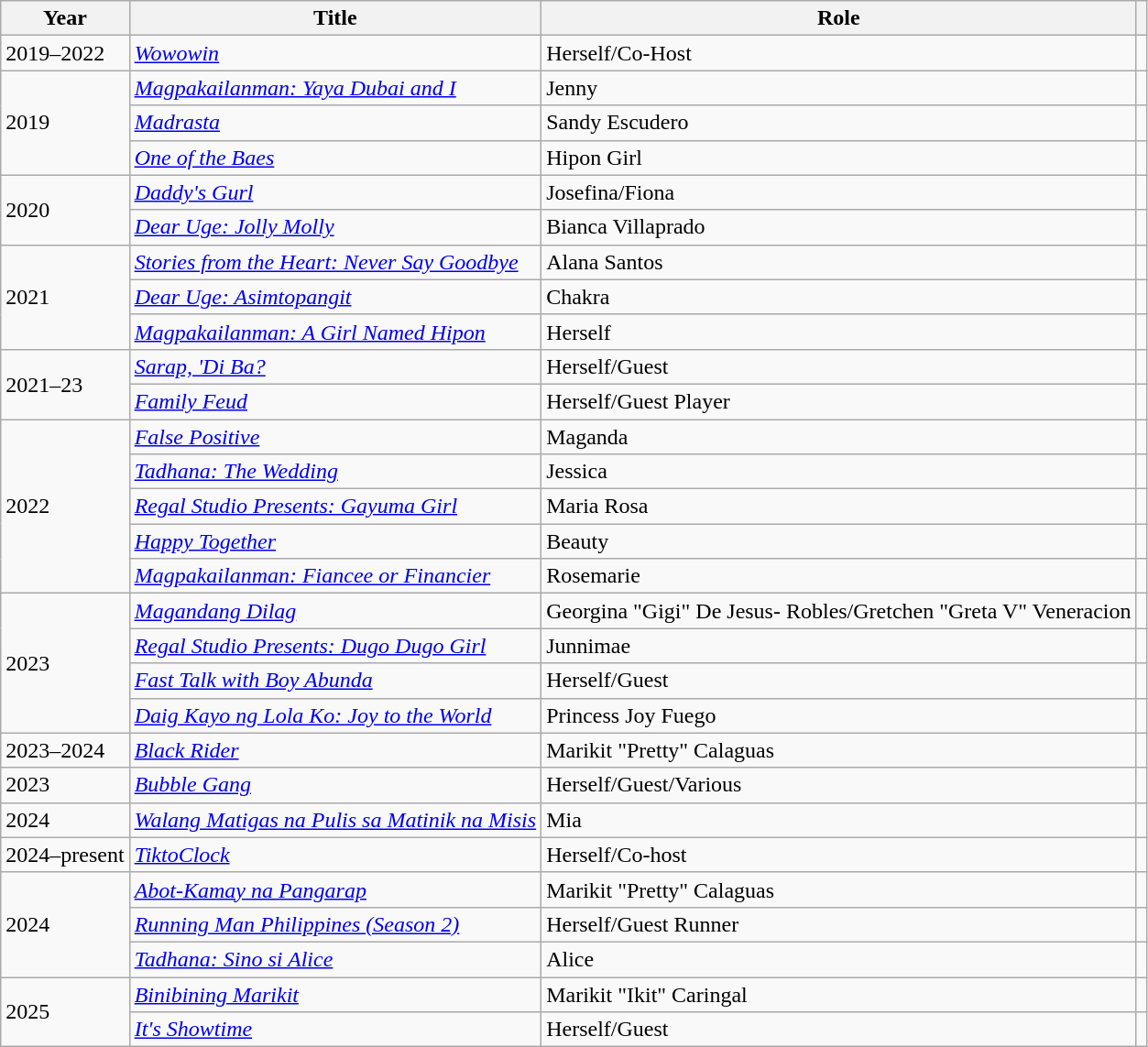<table class="wikitable sortable">
<tr>
<th>Year</th>
<th>Title</th>
<th>Role</th>
<th></th>
</tr>
<tr>
<td>2019–2022</td>
<td><em><a href='#'>Wowowin</a></em></td>
<td>Herself/Co-Host</td>
<td></td>
</tr>
<tr>
<td rowspan=3>2019</td>
<td><em><a href='#'>Magpakailanman: Yaya Dubai and I</a></em></td>
<td>Jenny</td>
<td></td>
</tr>
<tr>
<td><em><a href='#'>Madrasta</a></em></td>
<td>Sandy Escudero</td>
<td></td>
</tr>
<tr>
<td><em><a href='#'>One of the Baes</a></em></td>
<td>Hipon Girl</td>
<td></td>
</tr>
<tr>
<td rowspan="2">2020</td>
<td><em><a href='#'>Daddy's Gurl</a></em></td>
<td>Josefina/Fiona</td>
<td></td>
</tr>
<tr>
<td><em><a href='#'>Dear Uge: Jolly Molly</a></em></td>
<td>Bianca Villaprado</td>
<td></td>
</tr>
<tr>
<td rowspan="3">2021</td>
<td><em><a href='#'>Stories from the Heart: Never Say Goodbye</a></em></td>
<td>Alana Santos</td>
<td></td>
</tr>
<tr>
<td><a href='#'><em>Dear Uge: Asimtopangit</em></a></td>
<td>Chakra</td>
<td></td>
</tr>
<tr>
<td><em><a href='#'>Magpakailanman: A Girl Named Hipon</a></em></td>
<td>Herself</td>
<td></td>
</tr>
<tr>
<td rowspan="2">2021–23</td>
<td><em><a href='#'>Sarap, 'Di Ba?</a></em></td>
<td>Herself/Guest</td>
<td></td>
</tr>
<tr>
<td><a href='#'><em>Family Feud</em></a></td>
<td>Herself/Guest Player</td>
<td></td>
</tr>
<tr>
<td rowspan="5">2022</td>
<td><em><a href='#'>False Positive</a></em></td>
<td>Maganda</td>
<td></td>
</tr>
<tr>
<td><a href='#'><em>Tadhana: The Wedding</em></a></td>
<td>Jessica</td>
<td></td>
</tr>
<tr>
<td><a href='#'><em>Regal Studio Presents: Gayuma Girl</em></a></td>
<td>Maria Rosa</td>
<td></td>
</tr>
<tr>
<td><a href='#'><em>Happy Together</em></a></td>
<td>Beauty</td>
<td></td>
</tr>
<tr>
<td><em><a href='#'>Magpakailanman: Fiancee or Financier</a></em></td>
<td>Rosemarie</td>
<td></td>
</tr>
<tr>
<td rowspan="4">2023</td>
<td><em><a href='#'>Magandang Dilag</a></em></td>
<td>Georgina "Gigi" De Jesus- Robles/Gretchen "Greta V" Veneracion</td>
<td></td>
</tr>
<tr>
<td><em><a href='#'>Regal Studio Presents: Dugo Dugo Girl</a></em></td>
<td>Junnimae</td>
<td></td>
</tr>
<tr>
<td><em><a href='#'>Fast Talk with Boy Abunda</a></em></td>
<td>Herself/Guest</td>
<td></td>
</tr>
<tr>
<td><em><a href='#'>Daig Kayo ng Lola Ko: Joy to the World</a></em></td>
<td>Princess Joy Fuego</td>
<td></td>
</tr>
<tr>
<td>2023–2024</td>
<td><em><a href='#'>Black Rider</a></em></td>
<td>Marikit "Pretty" Calaguas</td>
<td></td>
</tr>
<tr>
<td>2023</td>
<td><em><a href='#'>Bubble Gang</a></em></td>
<td>Herself/Guest/Various</td>
<td></td>
</tr>
<tr>
<td>2024</td>
<td><em><a href='#'>Walang Matigas na Pulis sa Matinik na Misis</a></em></td>
<td>Mia</td>
<td></td>
</tr>
<tr>
<td>2024–present</td>
<td><em><a href='#'>TiktoClock</a></em></td>
<td>Herself/Co-host</td>
<td></td>
</tr>
<tr>
<td rowspan="3">2024</td>
<td><em><a href='#'>Abot-Kamay na Pangarap</a></em></td>
<td>Marikit "Pretty" Calaguas</td>
<td></td>
</tr>
<tr>
<td><a href='#'><em>Running Man Philippines (Season 2)</em></a></td>
<td>Herself/Guest Runner</td>
<td></td>
</tr>
<tr>
<td><em><a href='#'>Tadhana: Sino si Alice</a></em></td>
<td>Alice</td>
<td></td>
</tr>
<tr>
<td rowspan="2">2025</td>
<td><em><a href='#'>Binibining Marikit</a></em></td>
<td>Marikit "Ikit" Caringal</td>
<td></td>
</tr>
<tr>
<td><em><a href='#'>It's Showtime</a></em></td>
<td>Herself/Guest</td>
<td></td>
</tr>
</table>
